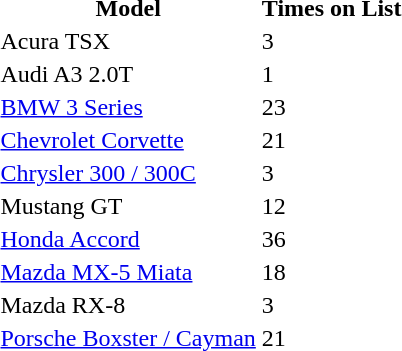<table>
<tr>
<th>Model</th>
<th>Times on List</th>
</tr>
<tr>
<td>Acura TSX</td>
<td>3</td>
</tr>
<tr>
<td>Audi A3 2.0T</td>
<td>1</td>
</tr>
<tr>
<td><a href='#'>BMW 3 Series</a></td>
<td>23</td>
</tr>
<tr>
<td><a href='#'>Chevrolet Corvette</a></td>
<td>21</td>
</tr>
<tr>
<td><a href='#'>Chrysler 300 / 300C</a></td>
<td>3</td>
</tr>
<tr>
<td>Mustang GT</td>
<td>12</td>
</tr>
<tr>
<td><a href='#'>Honda Accord</a></td>
<td>36</td>
</tr>
<tr>
<td><a href='#'>Mazda MX-5 Miata</a></td>
<td>18</td>
</tr>
<tr>
<td>Mazda RX-8</td>
<td>3</td>
</tr>
<tr>
<td><a href='#'>Porsche Boxster / Cayman</a></td>
<td>21</td>
</tr>
</table>
